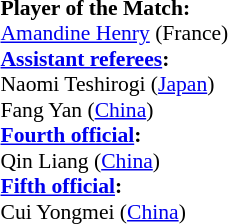<table width=50% style="font-size: 90%">
<tr>
<td><br><strong>Player of the Match:</strong>
<br><a href='#'>Amandine Henry</a> (France)<br><strong><a href='#'>Assistant referees</a>:</strong>
<br>Naomi Teshirogi (<a href='#'>Japan</a>)
<br>Fang Yan (<a href='#'>China</a>)
<br><strong><a href='#'>Fourth official</a>:</strong>
<br>Qin Liang (<a href='#'>China</a>)
<br><strong><a href='#'>Fifth official</a>:</strong>
<br>Cui Yongmei (<a href='#'>China</a>)</td>
</tr>
</table>
